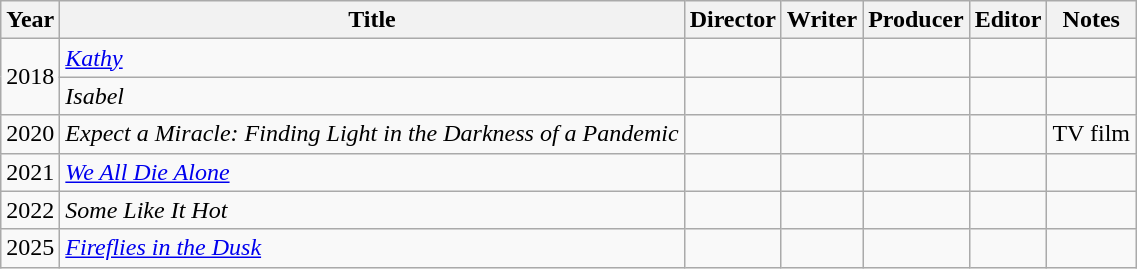<table class="wikitable">
<tr>
<th>Year</th>
<th>Title</th>
<th>Director</th>
<th>Writer</th>
<th>Producer</th>
<th>Editor</th>
<th>Notes</th>
</tr>
<tr>
<td rowspan="2">2018</td>
<td><em><a href='#'>Kathy</a></em></td>
<td></td>
<td></td>
<td></td>
<td></td>
<td></td>
</tr>
<tr>
<td><em>Isabel</em></td>
<td></td>
<td></td>
<td></td>
<td></td>
<td></td>
</tr>
<tr>
<td>2020</td>
<td><em>Expect a Miracle: Finding Light in the Darkness of a Pandemic</em></td>
<td></td>
<td></td>
<td></td>
<td></td>
<td>TV film</td>
</tr>
<tr>
<td>2021</td>
<td><em><a href='#'>We All Die Alone</a></em></td>
<td></td>
<td></td>
<td></td>
<td></td>
<td></td>
</tr>
<tr>
<td>2022</td>
<td><em>Some Like It Hot</em></td>
<td></td>
<td></td>
<td></td>
<td></td>
<td><em></em></td>
</tr>
<tr>
<td>2025</td>
<td><em><a href='#'>Fireflies in the Dusk</a></em></td>
<td></td>
<td></td>
<td></td>
<td></td>
<td></td>
</tr>
</table>
